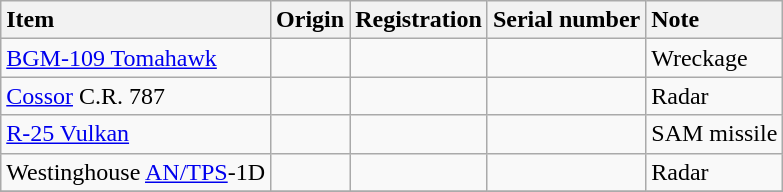<table class="wikitable">
<tr>
<th style="text-align: left;">Item</th>
<th style="text-align: left;">Origin</th>
<th style="text-align: left;">Registration</th>
<th style="text-align: left;">Serial number</th>
<th style="text-align: left;">Note</th>
</tr>
<tr>
<td><a href='#'>BGM-109 Tomahawk</a></td>
<td></td>
<td></td>
<td></td>
<td>Wreckage</td>
</tr>
<tr>
<td><a href='#'>Cossor</a> C.R. 787</td>
<td></td>
<td></td>
<td></td>
<td>Radar</td>
</tr>
<tr>
<td><a href='#'>R-25 Vulkan</a></td>
<td></td>
<td></td>
<td></td>
<td>SAM missile</td>
</tr>
<tr>
<td>Westinghouse <a href='#'>AN/TPS</a>-1D</td>
<td></td>
<td></td>
<td></td>
<td>Radar</td>
</tr>
<tr>
</tr>
</table>
